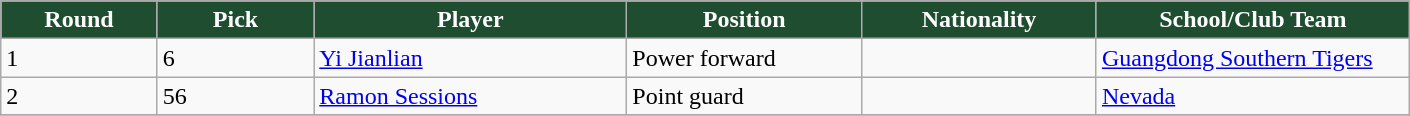<table class="wikitable sortable sortable">
<tr>
<th style="background:#1e4d30; color:white;" width="10%">Round</th>
<th style="background:#1e4d30; color:white;" width="10%">Pick</th>
<th style="background:#1e4d30; color:white;" width="20%">Player</th>
<th style="background:#1e4d30; color:white;" width="15%">Position</th>
<th style="background:#1e4d30; color:white;" width="15%">Nationality</th>
<th style="background:#1e4d30; color:white;" width="20%">School/Club Team</th>
</tr>
<tr>
<td>1</td>
<td>6</td>
<td><a href='#'>Yi Jianlian</a></td>
<td>Power forward</td>
<td></td>
<td><a href='#'>Guangdong Southern Tigers</a></td>
</tr>
<tr>
<td>2</td>
<td>56</td>
<td><a href='#'>Ramon Sessions</a></td>
<td>Point guard</td>
<td></td>
<td><a href='#'>Nevada</a></td>
</tr>
<tr>
</tr>
</table>
